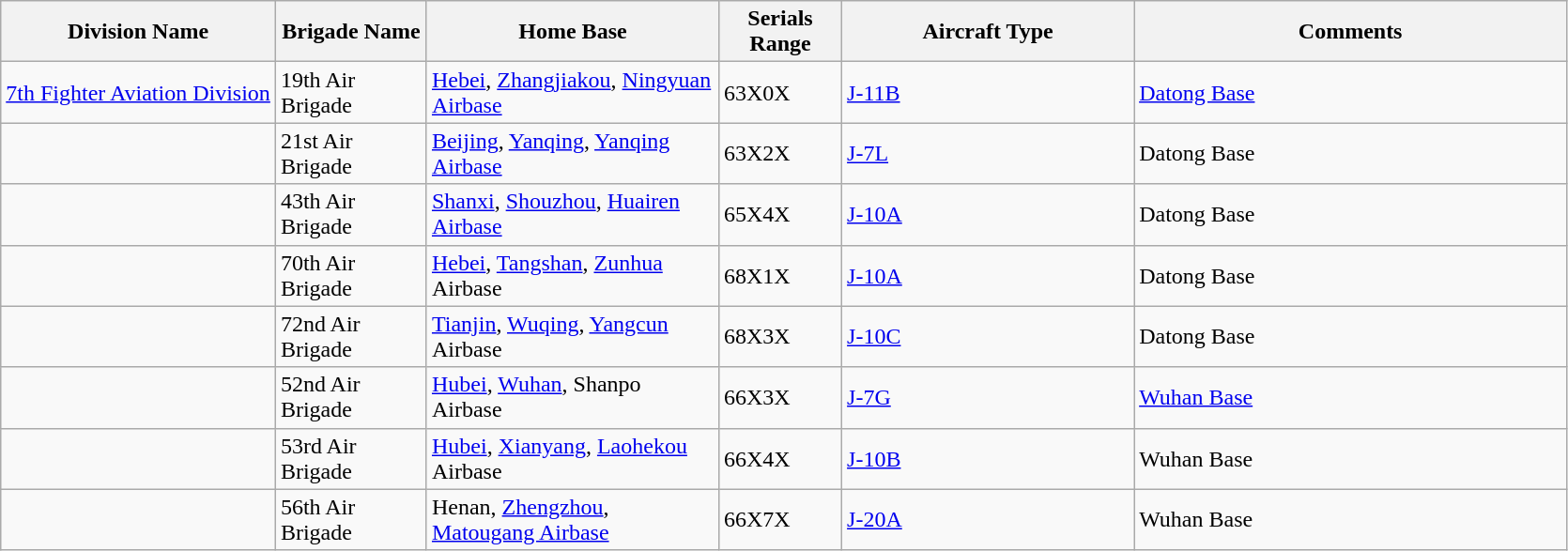<table class="wikitable">
<tr>
<th>Division Name</th>
<th scope="col" width="100">Brigade Name</th>
<th scope="col" width="200">Home Base</th>
<th scope="col" width="80">Serials Range</th>
<th scope="col" width="200">Aircraft Type</th>
<th scope="col" width="300">Comments</th>
</tr>
<tr>
<td><a href='#'>7th Fighter Aviation Division</a></td>
<td>19th Air Brigade</td>
<td><a href='#'>Hebei</a>, <a href='#'>Zhangjiakou</a>, <a href='#'>Ningyuan Airbase</a></td>
<td>63X0X</td>
<td><a href='#'>J-11B</a></td>
<td><a href='#'>Datong Base</a></td>
</tr>
<tr>
<td></td>
<td>21st Air Brigade</td>
<td><a href='#'>Beijing</a>, <a href='#'>Yanqing</a>, <a href='#'>Yanqing Airbase</a></td>
<td>63X2X</td>
<td><a href='#'>J-7L</a></td>
<td>Datong Base</td>
</tr>
<tr>
<td></td>
<td>43th Air Brigade</td>
<td><a href='#'>Shanxi</a>, <a href='#'>Shouzhou</a>, <a href='#'>Huairen Airbase</a></td>
<td>65X4X</td>
<td><a href='#'>J-10A</a></td>
<td>Datong Base</td>
</tr>
<tr>
<td></td>
<td>70th Air Brigade</td>
<td><a href='#'>Hebei</a>, <a href='#'>Tangshan</a>, <a href='#'>Zunhua</a> Airbase</td>
<td>68X1X</td>
<td><a href='#'>J-10A</a></td>
<td>Datong Base</td>
</tr>
<tr>
<td></td>
<td>72nd Air Brigade</td>
<td><a href='#'>Tianjin</a>, <a href='#'>Wuqing</a>, <a href='#'>Yangcun</a> Airbase</td>
<td>68X3X</td>
<td><a href='#'>J-10C</a></td>
<td>Datong Base</td>
</tr>
<tr>
<td></td>
<td>52nd Air Brigade</td>
<td><a href='#'>Hubei</a>, <a href='#'>Wuhan</a>, Shanpo Airbase</td>
<td>66X3X</td>
<td><a href='#'>J-7G</a></td>
<td><a href='#'>Wuhan Base</a></td>
</tr>
<tr>
<td></td>
<td>53rd Air Brigade</td>
<td><a href='#'>Hubei</a>, <a href='#'>Xianyang</a>, <a href='#'>Laohekou</a> Airbase</td>
<td>66X4X</td>
<td><a href='#'>J-10B</a></td>
<td>Wuhan Base</td>
</tr>
<tr>
<td></td>
<td>56th Air Brigade</td>
<td>Henan, <a href='#'>Zhengzhou</a>, <a href='#'>Matougang Airbase</a></td>
<td>66X7X</td>
<td><a href='#'>J-20A</a></td>
<td>Wuhan Base</td>
</tr>
</table>
